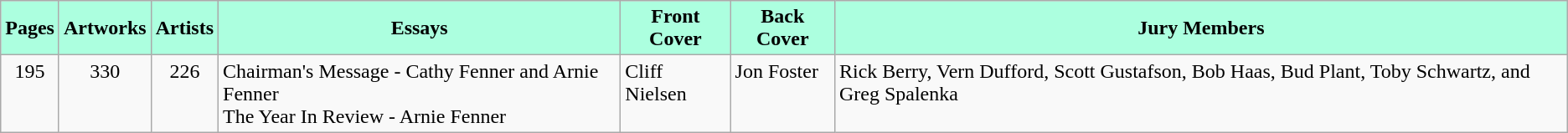<table class="wikitable">
<tr>
<th style="background:#acffdf">Pages</th>
<th style="background:#acffdf">Artworks</th>
<th style="background:#acffdf">Artists</th>
<th style="background:#acffdf">Essays</th>
<th style="background:#acffdf">Front Cover</th>
<th style="background:#acffdf">Back Cover</th>
<th style="background:#acffdf">Jury Members</th>
</tr>
<tr valign="top">
<td align="center">195</td>
<td align="center">330</td>
<td align="center">226</td>
<td>Chairman's Message - Cathy Fenner and Arnie Fenner<br>The Year In Review - Arnie Fenner</td>
<td>Cliff Nielsen</td>
<td>Jon Foster</td>
<td>Rick Berry, Vern Dufford, Scott Gustafson, Bob Haas, Bud Plant, Toby Schwartz, and Greg Spalenka</td>
</tr>
</table>
